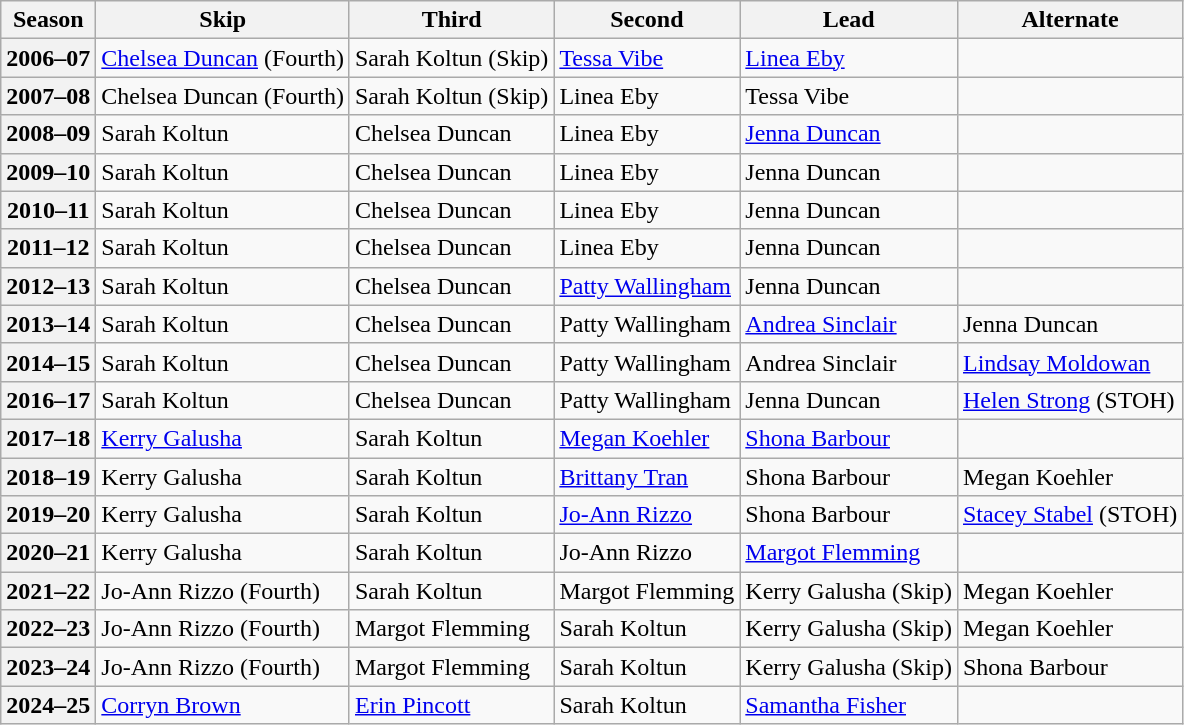<table class="wikitable">
<tr>
<th scope="col">Season</th>
<th scope="col">Skip</th>
<th scope="col">Third</th>
<th scope="col">Second</th>
<th scope="col">Lead</th>
<th scope="col">Alternate</th>
</tr>
<tr>
<th scope="row">2006–07</th>
<td><a href='#'>Chelsea Duncan</a> (Fourth)</td>
<td>Sarah Koltun (Skip)</td>
<td><a href='#'>Tessa Vibe</a></td>
<td><a href='#'>Linea Eby</a></td>
<td></td>
</tr>
<tr>
<th scope="row">2007–08</th>
<td>Chelsea Duncan (Fourth)</td>
<td>Sarah Koltun (Skip)</td>
<td>Linea Eby</td>
<td>Tessa Vibe</td>
<td></td>
</tr>
<tr>
<th scope="row">2008–09</th>
<td>Sarah Koltun</td>
<td>Chelsea Duncan</td>
<td>Linea Eby</td>
<td><a href='#'>Jenna Duncan</a></td>
<td></td>
</tr>
<tr>
<th scope="row">2009–10</th>
<td>Sarah Koltun</td>
<td>Chelsea Duncan</td>
<td>Linea Eby</td>
<td>Jenna Duncan</td>
<td></td>
</tr>
<tr>
<th scope="row">2010–11</th>
<td>Sarah Koltun</td>
<td>Chelsea Duncan</td>
<td>Linea Eby</td>
<td>Jenna Duncan</td>
<td></td>
</tr>
<tr>
<th scope="row">2011–12</th>
<td>Sarah Koltun</td>
<td>Chelsea Duncan</td>
<td>Linea Eby</td>
<td>Jenna Duncan</td>
<td></td>
</tr>
<tr>
<th scope="row">2012–13</th>
<td>Sarah Koltun</td>
<td>Chelsea Duncan</td>
<td><a href='#'>Patty Wallingham</a></td>
<td>Jenna Duncan</td>
<td></td>
</tr>
<tr>
<th scope="row">2013–14</th>
<td>Sarah Koltun</td>
<td>Chelsea Duncan</td>
<td>Patty Wallingham</td>
<td><a href='#'>Andrea Sinclair</a></td>
<td>Jenna Duncan</td>
</tr>
<tr>
<th scope="row">2014–15</th>
<td>Sarah Koltun</td>
<td>Chelsea Duncan</td>
<td>Patty Wallingham</td>
<td>Andrea Sinclair</td>
<td><a href='#'>Lindsay Moldowan</a></td>
</tr>
<tr>
<th scope="row">2016–17</th>
<td>Sarah Koltun</td>
<td>Chelsea Duncan</td>
<td>Patty Wallingham</td>
<td>Jenna Duncan</td>
<td><a href='#'>Helen Strong</a> (STOH)</td>
</tr>
<tr>
<th scope="row">2017–18</th>
<td><a href='#'>Kerry Galusha</a></td>
<td>Sarah Koltun</td>
<td><a href='#'>Megan Koehler</a></td>
<td><a href='#'>Shona Barbour</a></td>
<td></td>
</tr>
<tr>
<th scope="row">2018–19</th>
<td>Kerry Galusha</td>
<td>Sarah Koltun</td>
<td><a href='#'>Brittany Tran</a></td>
<td>Shona Barbour</td>
<td>Megan Koehler</td>
</tr>
<tr>
<th scope="row">2019–20</th>
<td>Kerry Galusha</td>
<td>Sarah Koltun</td>
<td><a href='#'>Jo-Ann Rizzo</a></td>
<td>Shona Barbour</td>
<td><a href='#'>Stacey Stabel</a> (STOH)</td>
</tr>
<tr>
<th scope="row">2020–21</th>
<td>Kerry Galusha</td>
<td>Sarah Koltun</td>
<td>Jo-Ann Rizzo</td>
<td><a href='#'>Margot Flemming</a></td>
<td></td>
</tr>
<tr>
<th scope="row">2021–22</th>
<td>Jo-Ann Rizzo (Fourth)</td>
<td>Sarah Koltun</td>
<td>Margot Flemming</td>
<td>Kerry Galusha (Skip)</td>
<td>Megan Koehler</td>
</tr>
<tr>
<th scope="row">2022–23</th>
<td>Jo-Ann Rizzo (Fourth)</td>
<td>Margot Flemming</td>
<td>Sarah Koltun</td>
<td>Kerry Galusha (Skip)</td>
<td>Megan Koehler</td>
</tr>
<tr>
<th scope="row">2023–24</th>
<td>Jo-Ann Rizzo (Fourth)</td>
<td>Margot Flemming</td>
<td>Sarah Koltun</td>
<td>Kerry Galusha (Skip)</td>
<td>Shona Barbour</td>
</tr>
<tr>
<th scope="row">2024–25</th>
<td><a href='#'>Corryn Brown</a></td>
<td><a href='#'>Erin Pincott</a></td>
<td>Sarah Koltun</td>
<td><a href='#'>Samantha Fisher</a></td>
<td></td>
</tr>
</table>
